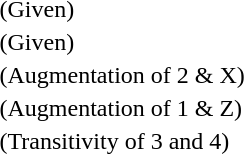<table>
<tr>
<td></td>
<td>(Given)</td>
</tr>
<tr>
<td></td>
<td>(Given)</td>
</tr>
<tr>
<td></td>
<td>(Augmentation of 2 & X)</td>
</tr>
<tr>
<td></td>
<td>(Augmentation of 1 & Z)</td>
</tr>
<tr>
<td></td>
<td>(Transitivity of 3 and 4)</td>
</tr>
</table>
